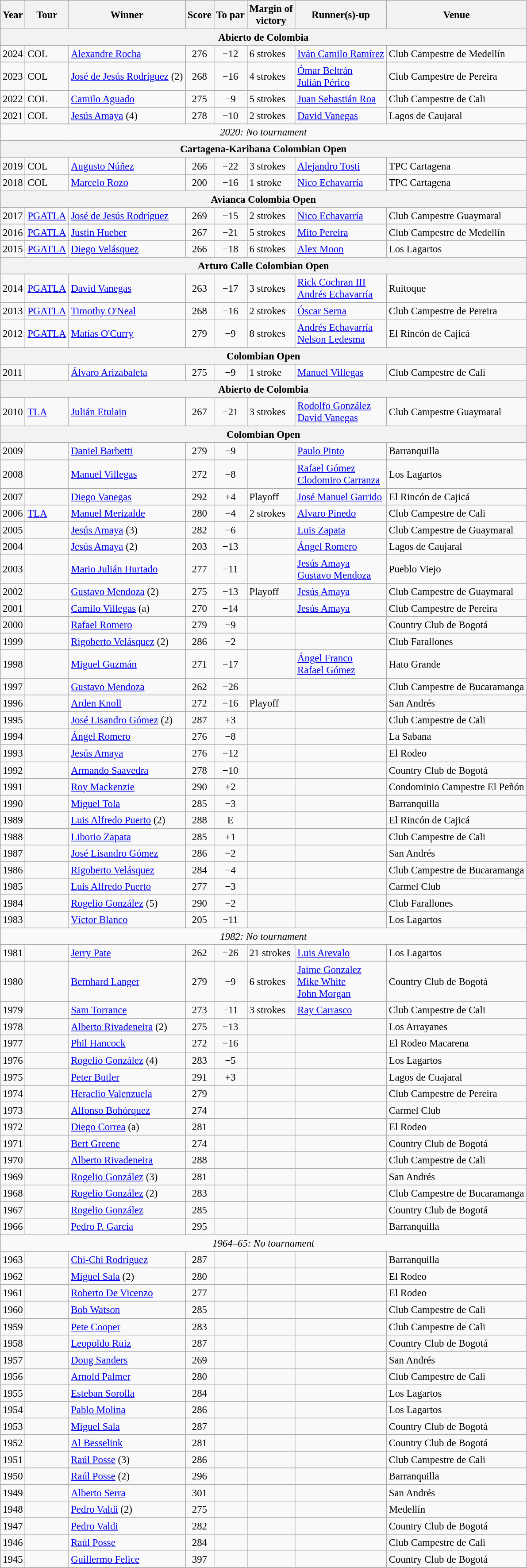<table class="wikitable" style="font-size:95%">
<tr>
<th>Year</th>
<th>Tour</th>
<th>Winner</th>
<th>Score</th>
<th>To par</th>
<th>Margin of<br>victory</th>
<th>Runner(s)-up</th>
<th>Venue</th>
</tr>
<tr>
<th colspan=8>Abierto de Colombia</th>
</tr>
<tr>
<td>2024</td>
<td>COL</td>
<td> <a href='#'>Alexandre Rocha</a></td>
<td align=center>276</td>
<td align=center>−12</td>
<td>6 strokes</td>
<td> <a href='#'>Iván Camilo Ramírez</a></td>
<td>Club Campestre de Medellín</td>
</tr>
<tr>
<td>2023</td>
<td>COL</td>
<td> <a href='#'>José de Jesús Rodríguez</a> (2)</td>
<td align=center>268</td>
<td align=center>−16</td>
<td>4 strokes</td>
<td> <a href='#'>Ómar Beltrán</a><br> <a href='#'>Julián Périco</a></td>
<td>Club Campestre de Pereira</td>
</tr>
<tr>
<td>2022</td>
<td>COL</td>
<td> <a href='#'>Camilo Aguado</a></td>
<td align=center>275</td>
<td align=center>−9</td>
<td>5 strokes</td>
<td> <a href='#'>Juan Sebastián Roa</a></td>
<td>Club Campestre de Cali</td>
</tr>
<tr>
<td>2021</td>
<td>COL</td>
<td> <a href='#'>Jesús Amaya</a> (4)</td>
<td align=center>278</td>
<td align=center>−10</td>
<td>2 strokes</td>
<td> <a href='#'>David Vanegas</a></td>
<td>Lagos de Caujaral</td>
</tr>
<tr>
<td colspan=8 align=center><em>2020: No tournament</em></td>
</tr>
<tr>
<th colspan=8>Cartagena-Karibana Colombian Open</th>
</tr>
<tr>
<td>2019</td>
<td>COL</td>
<td> <a href='#'>Augusto Núñez</a></td>
<td align=center>266</td>
<td align=center>−22</td>
<td>3 strokes</td>
<td> <a href='#'>Alejandro Tosti</a></td>
<td>TPC Cartagena</td>
</tr>
<tr>
<td>2018</td>
<td>COL</td>
<td> <a href='#'>Marcelo Rozo</a></td>
<td align=center>200</td>
<td align=center>−16</td>
<td>1 stroke</td>
<td> <a href='#'>Nico Echavarría</a></td>
<td>TPC Cartagena</td>
</tr>
<tr>
<th colspan=8>Avianca Colombia Open</th>
</tr>
<tr>
<td>2017</td>
<td><a href='#'>PGATLA</a></td>
<td> <a href='#'>José de Jesús Rodríguez</a></td>
<td align=center>269</td>
<td align=center>−15</td>
<td>2 strokes</td>
<td> <a href='#'>Nico Echavarría</a></td>
<td>Club Campestre Guaymaral</td>
</tr>
<tr>
<td>2016</td>
<td><a href='#'>PGATLA</a></td>
<td> <a href='#'>Justin Hueber</a></td>
<td align=center>267</td>
<td align=center>−21</td>
<td>5 strokes</td>
<td> <a href='#'>Mito Pereira</a></td>
<td>Club Campestre de Medellín</td>
</tr>
<tr>
<td>2015</td>
<td><a href='#'>PGATLA</a></td>
<td> <a href='#'>Diego Velásquez</a></td>
<td align=center>266</td>
<td align=center>−18</td>
<td>6 strokes</td>
<td> <a href='#'>Alex Moon</a></td>
<td>Los Lagartos</td>
</tr>
<tr>
<th colspan=8>Arturo Calle Colombian Open</th>
</tr>
<tr>
<td>2014</td>
<td><a href='#'>PGATLA</a></td>
<td> <a href='#'>David Vanegas</a></td>
<td align=center>263</td>
<td align=center>−17</td>
<td>3 strokes</td>
<td> <a href='#'>Rick Cochran III</a><br> <a href='#'>Andrés Echavarría</a></td>
<td>Ruitoque</td>
</tr>
<tr>
<td>2013</td>
<td><a href='#'>PGATLA</a></td>
<td> <a href='#'>Timothy O'Neal</a></td>
<td align=center>268</td>
<td align=center>−16</td>
<td>2 strokes</td>
<td> <a href='#'>Óscar Serna</a></td>
<td>Club Campestre de Pereira</td>
</tr>
<tr>
<td>2012</td>
<td><a href='#'>PGATLA</a></td>
<td> <a href='#'>Matías O'Curry</a></td>
<td align=center>279</td>
<td align=center>−9</td>
<td>8 strokes</td>
<td> <a href='#'>Andrés Echavarría</a><br> <a href='#'>Nelson Ledesma</a></td>
<td>El Rincón de Cajicá</td>
</tr>
<tr>
<th colspan=8>Colombian Open</th>
</tr>
<tr>
<td>2011</td>
<td></td>
<td> <a href='#'>Álvaro Arizabaleta</a></td>
<td align=center>275</td>
<td align=center>−9</td>
<td>1 stroke</td>
<td> <a href='#'>Manuel Villegas</a></td>
<td>Club Campestre de Cali</td>
</tr>
<tr>
<th colspan=8>Abierto de Colombia</th>
</tr>
<tr>
<td>2010</td>
<td><a href='#'>TLA</a></td>
<td> <a href='#'>Julián Etulain</a></td>
<td align=center>267</td>
<td align=center>−21</td>
<td>3 strokes</td>
<td> <a href='#'>Rodolfo González</a><br> <a href='#'>David Vanegas</a></td>
<td>Club Campestre Guaymaral</td>
</tr>
<tr>
<th colspan=8>Colombian Open</th>
</tr>
<tr>
<td>2009</td>
<td></td>
<td> <a href='#'>Daniel Barbetti</a></td>
<td align=center>279</td>
<td align=center>−9</td>
<td></td>
<td> <a href='#'>Paulo Pinto</a></td>
<td>Barranquilla</td>
</tr>
<tr>
<td>2008</td>
<td></td>
<td> <a href='#'>Manuel Villegas</a></td>
<td align=center>272</td>
<td align=center>−8</td>
<td></td>
<td> <a href='#'>Rafael Gómez</a><br> <a href='#'>Clodomiro Carranza</a></td>
<td>Los Lagartos</td>
</tr>
<tr>
<td>2007</td>
<td></td>
<td> <a href='#'>Diego Vanegas</a></td>
<td align=center>292</td>
<td align=center>+4</td>
<td>Playoff</td>
<td> <a href='#'>José Manuel Garrido</a></td>
<td>El Rincón de Cajicá</td>
</tr>
<tr>
<td>2006</td>
<td><a href='#'>TLA</a></td>
<td> <a href='#'>Manuel Merizalde</a></td>
<td align=center>280</td>
<td align=center>−4</td>
<td>2 strokes</td>
<td> <a href='#'>Alvaro Pinedo</a></td>
<td>Club Campestre de Cali</td>
</tr>
<tr>
<td>2005</td>
<td></td>
<td> <a href='#'>Jesús Amaya</a> (3)</td>
<td align=center>282</td>
<td align=center>−6</td>
<td></td>
<td> <a href='#'>Luis Zapata</a></td>
<td>Club Campestre de Guaymaral</td>
</tr>
<tr>
<td>2004</td>
<td></td>
<td> <a href='#'>Jesús Amaya</a> (2)</td>
<td align=center>203</td>
<td align=center>−13</td>
<td></td>
<td> <a href='#'>Ángel Romero</a></td>
<td>Lagos de Caujaral</td>
</tr>
<tr>
<td>2003</td>
<td></td>
<td> <a href='#'>Mario Julián Hurtado</a></td>
<td align=center>277</td>
<td align=center>−11</td>
<td></td>
<td> <a href='#'>Jesús Amaya</a><br> <a href='#'>Gustavo Mendoza</a></td>
<td>Pueblo Viejo</td>
</tr>
<tr>
<td>2002</td>
<td></td>
<td> <a href='#'>Gustavo Mendoza</a> (2)</td>
<td align=center>275</td>
<td align=center>−13</td>
<td>Playoff</td>
<td> <a href='#'>Jesús Amaya</a></td>
<td>Club Campestre de Guaymaral</td>
</tr>
<tr>
<td>2001</td>
<td></td>
<td> <a href='#'>Camilo Villegas</a> (a)</td>
<td align=center>270</td>
<td align=center>−14</td>
<td></td>
<td> <a href='#'>Jesús Amaya</a></td>
<td>Club Campestre de Pereira</td>
</tr>
<tr>
<td>2000</td>
<td></td>
<td> <a href='#'>Rafael Romero</a></td>
<td align=center>279</td>
<td align=center>−9</td>
<td></td>
<td></td>
<td>Country Club de Bogotá</td>
</tr>
<tr>
<td>1999</td>
<td></td>
<td> <a href='#'>Rigoberto Velásquez</a> (2)</td>
<td align=center>286</td>
<td align=center>−2</td>
<td></td>
<td></td>
<td>Club Farallones</td>
</tr>
<tr>
<td>1998</td>
<td></td>
<td> <a href='#'>Miguel Guzmán</a></td>
<td align=center>271</td>
<td align=center>−17</td>
<td></td>
<td> <a href='#'>Ángel Franco</a><br> <a href='#'>Rafael Gómez</a></td>
<td>Hato Grande</td>
</tr>
<tr>
<td>1997</td>
<td></td>
<td> <a href='#'>Gustavo Mendoza</a></td>
<td align=center>262</td>
<td align=center>−26</td>
<td></td>
<td></td>
<td>Club Campestre de Bucaramanga</td>
</tr>
<tr>
<td>1996</td>
<td></td>
<td> <a href='#'>Arden Knoll</a></td>
<td align=center>272</td>
<td align=center>−16</td>
<td>Playoff</td>
<td></td>
<td>San Andrés</td>
</tr>
<tr>
<td>1995</td>
<td></td>
<td> <a href='#'>José Lisandro Gómez</a> (2)</td>
<td align=center>287</td>
<td align=center>+3</td>
<td></td>
<td></td>
<td>Club Campestre de Cali</td>
</tr>
<tr>
<td>1994</td>
<td></td>
<td> <a href='#'>Ángel Romero</a></td>
<td align=center>276</td>
<td align=center>−8</td>
<td></td>
<td></td>
<td>La Sabana</td>
</tr>
<tr>
<td>1993</td>
<td></td>
<td> <a href='#'>Jesús Amaya</a></td>
<td align=center>276</td>
<td align=center>−12</td>
<td></td>
<td></td>
<td>El Rodeo</td>
</tr>
<tr>
<td>1992</td>
<td></td>
<td> <a href='#'>Armando Saavedra</a></td>
<td align=center>278</td>
<td align=center>−10</td>
<td></td>
<td></td>
<td>Country Club de Bogotá</td>
</tr>
<tr>
<td>1991</td>
<td></td>
<td> <a href='#'>Roy Mackenzie</a></td>
<td align=center>290</td>
<td align=center>+2</td>
<td></td>
<td></td>
<td>Condominio Campestre El Peñón</td>
</tr>
<tr>
<td>1990</td>
<td></td>
<td> <a href='#'>Miguel Tola</a></td>
<td align=center>285</td>
<td align=center>−3</td>
<td></td>
<td></td>
<td>Barranquilla</td>
</tr>
<tr>
<td>1989</td>
<td></td>
<td> <a href='#'>Luis Alfredo Puerto</a> (2)</td>
<td align=center>288</td>
<td align=center>E</td>
<td></td>
<td></td>
<td>El Rincón de Cajicá</td>
</tr>
<tr>
<td>1988</td>
<td></td>
<td> <a href='#'>Liborio Zapata</a></td>
<td align=center>285</td>
<td align=center>+1</td>
<td></td>
<td></td>
<td>Club Campestre de Cali</td>
</tr>
<tr>
<td>1987</td>
<td></td>
<td> <a href='#'>José Lisandro Gómez</a></td>
<td align=center>286</td>
<td align=center>−2</td>
<td></td>
<td></td>
<td>San Andrés</td>
</tr>
<tr>
<td>1986</td>
<td></td>
<td> <a href='#'>Rigoberto Velásquez</a></td>
<td align=center>284</td>
<td align=center>−4</td>
<td></td>
<td></td>
<td>Club Campestre de Bucaramanga</td>
</tr>
<tr>
<td>1985</td>
<td></td>
<td> <a href='#'>Luis Alfredo Puerto</a></td>
<td align=center>277</td>
<td align=center>−3</td>
<td></td>
<td></td>
<td>Carmel Club</td>
</tr>
<tr>
<td>1984</td>
<td></td>
<td> <a href='#'>Rogelio González</a> (5)</td>
<td align=center>290</td>
<td align=center>−2</td>
<td></td>
<td></td>
<td>Club Farallones</td>
</tr>
<tr>
<td>1983</td>
<td></td>
<td> <a href='#'>Víctor Blanco</a></td>
<td align=center>205</td>
<td align=center>−11</td>
<td></td>
<td></td>
<td>Los Lagartos</td>
</tr>
<tr>
<td colspan=8 align=center><em>1982: No tournament</em></td>
</tr>
<tr>
<td>1981</td>
<td></td>
<td> <a href='#'>Jerry Pate</a></td>
<td align=center>262</td>
<td align=center>−26</td>
<td>21 strokes</td>
<td> <a href='#'>Luis Arevalo</a></td>
<td>Los Lagartos</td>
</tr>
<tr>
<td>1980</td>
<td></td>
<td> <a href='#'>Bernhard Langer</a></td>
<td align=center>279</td>
<td align=center>−9</td>
<td>6 strokes</td>
<td> <a href='#'>Jaime Gonzalez</a><br> <a href='#'>Mike White</a><br> <a href='#'>John Morgan</a></td>
<td>Country Club de Bogotá</td>
</tr>
<tr>
<td>1979</td>
<td></td>
<td> <a href='#'>Sam Torrance</a></td>
<td align=center>273</td>
<td align=center>−11</td>
<td>3 strokes</td>
<td> <a href='#'>Ray Carrasco</a></td>
<td>Club Campestre de Cali</td>
</tr>
<tr>
<td>1978</td>
<td></td>
<td> <a href='#'>Alberto Rivadeneira</a> (2)</td>
<td align=center>275</td>
<td align=center>−13</td>
<td></td>
<td></td>
<td>Los Arrayanes</td>
</tr>
<tr>
<td>1977</td>
<td></td>
<td> <a href='#'>Phil Hancock</a></td>
<td align=center>272</td>
<td align=center>−16</td>
<td></td>
<td></td>
<td>El Rodeo Macarena</td>
</tr>
<tr>
<td>1976</td>
<td></td>
<td> <a href='#'>Rogelio González</a> (4)</td>
<td align=center>283</td>
<td align=center>−5</td>
<td></td>
<td></td>
<td>Los Lagartos</td>
</tr>
<tr>
<td>1975</td>
<td></td>
<td> <a href='#'>Peter Butler</a></td>
<td align=center>291</td>
<td align=center>+3</td>
<td></td>
<td></td>
<td>Lagos de Cuajaral</td>
</tr>
<tr>
<td>1974</td>
<td></td>
<td> <a href='#'>Heraclio Valenzuela</a></td>
<td align=center>279</td>
<td align=center></td>
<td></td>
<td></td>
<td>Club Campestre de Pereira</td>
</tr>
<tr>
<td>1973</td>
<td></td>
<td> <a href='#'>Alfonso Bohórquez</a></td>
<td align=center>274</td>
<td align=center></td>
<td></td>
<td></td>
<td>Carmel Club</td>
</tr>
<tr>
<td>1972</td>
<td></td>
<td> <a href='#'>Diego Correa</a> (a)</td>
<td align=center>281</td>
<td align=center></td>
<td></td>
<td></td>
<td>El Rodeo</td>
</tr>
<tr>
<td>1971</td>
<td></td>
<td> <a href='#'>Bert Greene</a></td>
<td align=center>274</td>
<td align=center></td>
<td></td>
<td></td>
<td>Country Club de Bogotá</td>
</tr>
<tr>
<td>1970</td>
<td></td>
<td> <a href='#'>Alberto Rivadeneira</a></td>
<td align=center>288</td>
<td align=center></td>
<td></td>
<td></td>
<td>Club Campestre de Cali</td>
</tr>
<tr>
<td>1969</td>
<td></td>
<td> <a href='#'>Rogelio González</a> (3)</td>
<td align=center>281</td>
<td align=center></td>
<td></td>
<td></td>
<td>San Andrés</td>
</tr>
<tr>
<td>1968</td>
<td></td>
<td> <a href='#'>Rogelio González</a> (2)</td>
<td align=center>283</td>
<td align=center></td>
<td></td>
<td></td>
<td>Club Campestre de Bucaramanga</td>
</tr>
<tr>
<td>1967</td>
<td></td>
<td> <a href='#'>Rogelio González</a></td>
<td align=center>285</td>
<td align=center></td>
<td></td>
<td></td>
<td>Country Club de Bogotá</td>
</tr>
<tr>
<td>1966</td>
<td></td>
<td> <a href='#'>Pedro P. García</a></td>
<td align=center>295</td>
<td align=center></td>
<td></td>
<td></td>
<td>Barranquilla</td>
</tr>
<tr>
<td colspan=8 align=center><em>1964–65: No tournament</em></td>
</tr>
<tr>
<td>1963</td>
<td></td>
<td> <a href='#'>Chi-Chi Rodríguez</a></td>
<td align=center>287</td>
<td align=center></td>
<td></td>
<td></td>
<td>Barranquilla</td>
</tr>
<tr>
<td>1962</td>
<td></td>
<td> <a href='#'>Miguel Sala</a> (2)</td>
<td align=center>280</td>
<td align=center></td>
<td></td>
<td></td>
<td>El Rodeo</td>
</tr>
<tr>
<td>1961</td>
<td></td>
<td> <a href='#'>Roberto De Vicenzo</a></td>
<td align=center>277</td>
<td align=center></td>
<td></td>
<td></td>
<td>El Rodeo</td>
</tr>
<tr>
<td>1960</td>
<td></td>
<td> <a href='#'>Bob Watson</a></td>
<td align=center>285</td>
<td align=center></td>
<td></td>
<td></td>
<td>Club Campestre de Cali</td>
</tr>
<tr>
<td>1959</td>
<td></td>
<td> <a href='#'>Pete Cooper</a></td>
<td align=center>283</td>
<td align=center></td>
<td></td>
<td></td>
<td>Club Campestre de Cali</td>
</tr>
<tr>
<td>1958</td>
<td></td>
<td> <a href='#'>Leopoldo Ruiz</a></td>
<td align=center>287</td>
<td align=center></td>
<td></td>
<td></td>
<td>Country Club de Bogotá</td>
</tr>
<tr>
<td>1957</td>
<td></td>
<td> <a href='#'>Doug Sanders</a></td>
<td align=center>269</td>
<td align=center></td>
<td></td>
<td></td>
<td>San Andrés</td>
</tr>
<tr>
<td>1956</td>
<td></td>
<td> <a href='#'>Arnold Palmer</a></td>
<td align=center>280</td>
<td align=center></td>
<td></td>
<td></td>
<td>Club Campestre de Cali</td>
</tr>
<tr>
<td>1955</td>
<td></td>
<td> <a href='#'>Esteban Sorolla</a></td>
<td align=center>284</td>
<td align=center></td>
<td></td>
<td></td>
<td>Los Lagartos</td>
</tr>
<tr>
<td>1954</td>
<td></td>
<td> <a href='#'>Pablo Molina</a></td>
<td align=center>286</td>
<td align=center></td>
<td></td>
<td></td>
<td>Los Lagartos</td>
</tr>
<tr>
<td>1953</td>
<td></td>
<td> <a href='#'>Miguel Sala</a></td>
<td align=center>287</td>
<td align=center></td>
<td></td>
<td></td>
<td>Country Club de Bogotá</td>
</tr>
<tr>
<td>1952</td>
<td></td>
<td> <a href='#'>Al Besselink</a></td>
<td align=center>281</td>
<td align=center></td>
<td></td>
<td></td>
<td>Country Club de Bogotá</td>
</tr>
<tr>
<td>1951</td>
<td></td>
<td> <a href='#'>Raúl Posse</a> (3)</td>
<td align=center>286</td>
<td align=center></td>
<td></td>
<td></td>
<td>Club Campestre de Cali</td>
</tr>
<tr>
<td>1950</td>
<td></td>
<td> <a href='#'>Raúl Posse</a> (2)</td>
<td align=center>296</td>
<td align=center></td>
<td></td>
<td></td>
<td>Barranquilla</td>
</tr>
<tr>
<td>1949</td>
<td></td>
<td> <a href='#'>Alberto Serra</a></td>
<td align=center>301</td>
<td align=center></td>
<td></td>
<td></td>
<td>San Andrés</td>
</tr>
<tr>
<td>1948</td>
<td></td>
<td> <a href='#'>Pedro Valdi</a> (2)</td>
<td align=center>275</td>
<td align=center></td>
<td></td>
<td></td>
<td>Medellín</td>
</tr>
<tr>
<td>1947</td>
<td></td>
<td> <a href='#'>Pedro Valdi</a></td>
<td align=center>282</td>
<td align=center></td>
<td></td>
<td></td>
<td>Country Club de Bogotá</td>
</tr>
<tr>
<td>1946</td>
<td></td>
<td> <a href='#'>Raúl Posse</a></td>
<td align=center>284</td>
<td align=center></td>
<td></td>
<td></td>
<td>Club Campestre de Cali</td>
</tr>
<tr>
<td>1945</td>
<td></td>
<td> <a href='#'>Guillermo Felice</a></td>
<td align=center>397</td>
<td align=center></td>
<td></td>
<td></td>
<td>Country Club de Bogotá</td>
</tr>
</table>
